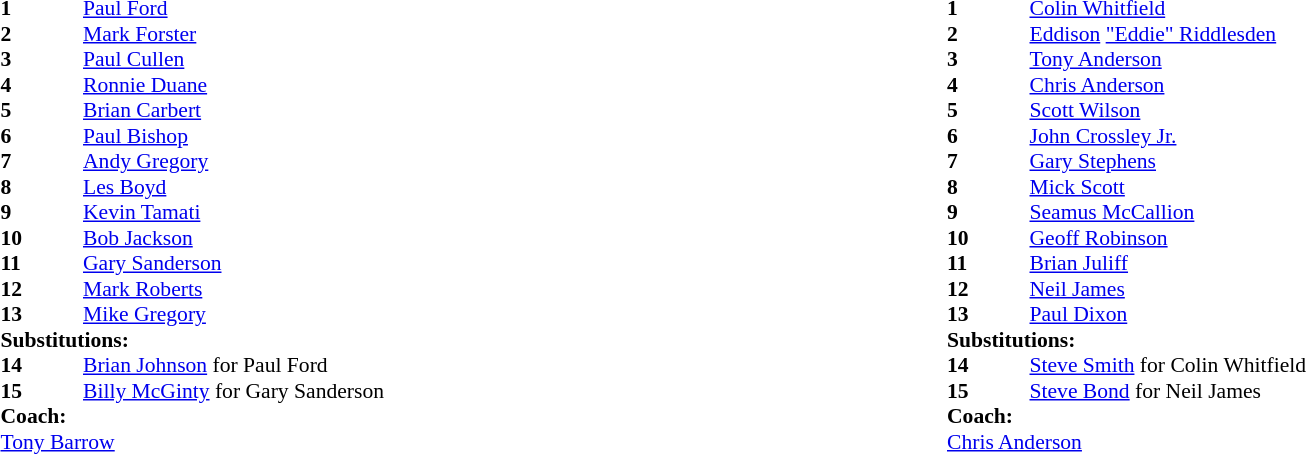<table width="100%">
<tr>
<td valign="top" width="50%"><br><table style="font-size: 90%" cellspacing="0" cellpadding="0">
<tr>
<th width="55"></th>
</tr>
<tr>
<td><strong>1</strong></td>
<td><a href='#'>Paul Ford</a></td>
</tr>
<tr>
<td><strong>2</strong></td>
<td><a href='#'>Mark Forster</a></td>
</tr>
<tr>
<td><strong>3</strong></td>
<td><a href='#'>Paul Cullen</a></td>
</tr>
<tr>
<td><strong>4</strong></td>
<td><a href='#'>Ronnie Duane</a></td>
</tr>
<tr>
<td><strong>5</strong></td>
<td><a href='#'>Brian Carbert</a></td>
</tr>
<tr>
<td><strong>6</strong></td>
<td><a href='#'>Paul Bishop</a></td>
</tr>
<tr>
<td><strong>7</strong></td>
<td><a href='#'>Andy Gregory</a></td>
</tr>
<tr>
<td><strong>8</strong></td>
<td><a href='#'>Les Boyd</a></td>
</tr>
<tr>
<td><strong>9</strong></td>
<td><a href='#'>Kevin Tamati</a></td>
</tr>
<tr>
<td><strong>10</strong></td>
<td><a href='#'>Bob Jackson</a></td>
</tr>
<tr>
<td><strong>11</strong></td>
<td><a href='#'>Gary Sanderson</a></td>
</tr>
<tr>
<td><strong>12</strong></td>
<td><a href='#'>Mark Roberts</a></td>
</tr>
<tr>
<td><strong>13</strong></td>
<td><a href='#'>Mike Gregory</a></td>
</tr>
<tr>
<td colspan=3><strong>Substitutions:</strong></td>
</tr>
<tr>
<td><strong>14</strong></td>
<td><a href='#'>Brian Johnson</a> for Paul Ford</td>
</tr>
<tr>
<td><strong>15</strong></td>
<td><a href='#'>Billy McGinty</a> for Gary Sanderson</td>
</tr>
<tr>
<td colspan=3><strong>Coach:</strong></td>
</tr>
<tr>
<td colspan="4"><a href='#'>Tony Barrow</a></td>
</tr>
</table>
</td>
<td valign="top" width="50%"><br><table style="font-size: 90%" cellspacing="0" cellpadding="0">
<tr>
<th width="55"></th>
</tr>
<tr>
<td><strong>1</strong></td>
<td><a href='#'>Colin Whitfield</a></td>
</tr>
<tr>
<td><strong>2</strong></td>
<td><a href='#'>Eddison</a> <a href='#'>"Eddie" Riddlesden</a></td>
</tr>
<tr>
<td><strong>3</strong></td>
<td><a href='#'>Tony Anderson</a></td>
</tr>
<tr>
<td><strong>4</strong></td>
<td><a href='#'>Chris Anderson</a></td>
</tr>
<tr>
<td><strong>5</strong></td>
<td><a href='#'>Scott Wilson</a></td>
</tr>
<tr>
<td><strong>6</strong></td>
<td><a href='#'>John Crossley Jr.</a></td>
</tr>
<tr>
<td><strong>7</strong></td>
<td><a href='#'>Gary Stephens</a></td>
</tr>
<tr>
<td><strong>8</strong></td>
<td><a href='#'>Mick Scott</a></td>
</tr>
<tr>
<td><strong>9</strong></td>
<td><a href='#'>Seamus McCallion</a></td>
</tr>
<tr>
<td><strong>10</strong></td>
<td><a href='#'>Geoff Robinson</a></td>
</tr>
<tr>
<td><strong>11</strong></td>
<td><a href='#'>Brian Juliff</a></td>
</tr>
<tr>
<td><strong>12</strong></td>
<td><a href='#'>Neil James</a></td>
</tr>
<tr>
<td><strong>13</strong></td>
<td><a href='#'>Paul Dixon</a></td>
</tr>
<tr>
<td colspan=3><strong>Substitutions:</strong></td>
</tr>
<tr>
<td><strong>14</strong></td>
<td><a href='#'>Steve Smith</a> for Colin Whitfield</td>
</tr>
<tr>
<td><strong>15</strong></td>
<td><a href='#'>Steve Bond</a> for Neil James</td>
</tr>
<tr>
<td colspan=3><strong>Coach:</strong></td>
</tr>
<tr>
<td colspan="4"><a href='#'>Chris Anderson</a></td>
</tr>
</table>
</td>
</tr>
</table>
